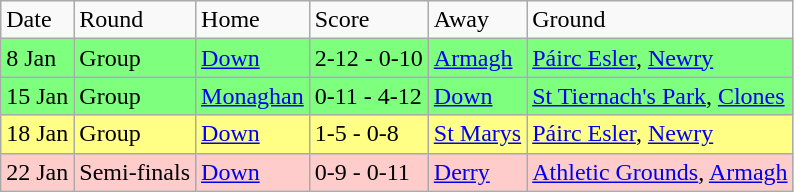<table class="wikitable">
<tr>
<td>Date</td>
<td>Round</td>
<td>Home</td>
<td>Score</td>
<td>Away</td>
<td>Ground</td>
</tr>
<tr bgcolor="#7eff7e">
<td>8 Jan</td>
<td>Group</td>
<td><a href='#'>Down</a></td>
<td>2-12 - 0-10</td>
<td><a href='#'>Armagh</a></td>
<td><a href='#'>Páirc Esler</a>, <a href='#'>Newry</a></td>
</tr>
<tr bgcolor="#7eff7e">
<td>15 Jan</td>
<td>Group</td>
<td><a href='#'>Monaghan</a></td>
<td>0-11 - 4-12</td>
<td><a href='#'>Down</a></td>
<td><a href='#'>St Tiernach's Park</a>, <a href='#'>Clones</a></td>
</tr>
<tr bgcolor="#ffff85">
<td>18 Jan</td>
<td>Group</td>
<td><a href='#'>Down</a></td>
<td>1-5 - 0-8</td>
<td><a href='#'>St Marys</a></td>
<td><a href='#'>Páirc Esler</a>, <a href='#'>Newry</a></td>
</tr>
<tr bgcolor="#FFCCCC">
<td>22 Jan</td>
<td>Semi-finals</td>
<td><a href='#'>Down</a></td>
<td>0-9 - 0-11</td>
<td><a href='#'>Derry</a></td>
<td><a href='#'>Athletic Grounds</a>, <a href='#'>Armagh</a></td>
</tr>
</table>
